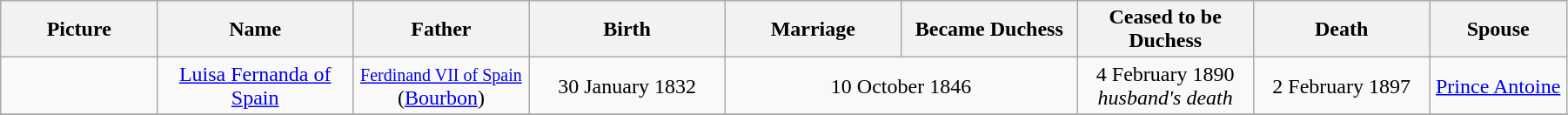<table width=95% class="wikitable">
<tr>
<th width = "8%">Picture</th>
<th width = "10%">Name</th>
<th width = "9%">Father</th>
<th width = "10%">Birth</th>
<th width = "9%">Marriage</th>
<th width = "9%">Became Duchess</th>
<th width = "9%">Ceased to be Duchess</th>
<th width = "9%">Death</th>
<th width = "7%">Spouse</th>
</tr>
<tr>
<td align="center"></td>
<td align="center"><a href='#'>Luisa Fernanda of Spain</a></td>
<td align="center"><small><a href='#'>Ferdinand VII of Spain</a></small><br> (<a href='#'>Bourbon</a>)</td>
<td align="center">30 January 1832</td>
<td align="center" colspan="2">10 October 1846</td>
<td align="center">4 February 1890<br><em>husband's death</em></td>
<td align="center">2 February 1897</td>
<td align="center"><a href='#'>Prince Antoine</a></td>
</tr>
<tr>
</tr>
</table>
